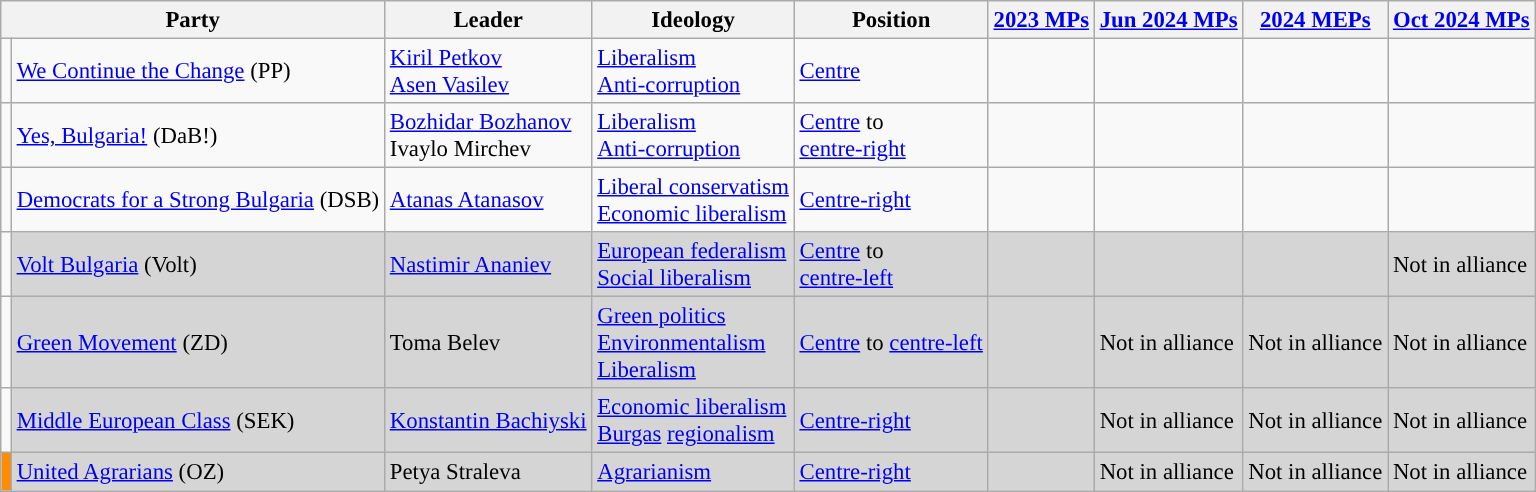<table class="wikitable" style="font-size:95%; white-space: nowrap">
<tr>
<th style="width:200px" colspan="2">Party</th>
<th style="width:100px">Leader</th>
<th style="width:120px">Ideology</th>
<th style="width:100px">Position</th>
<th><a href='#'>2023 MPs</a></th>
<th><a href='#'>Jun 2024 MPs</a></th>
<th><a href='#'>2024 MEPs</a></th>
<th><a href='#'>Oct 2024 MPs</a></th>
</tr>
<tr>
<td style="background:"></td>
<td><a href='#'>We Continue the Change</a> (PP)</td>
<td><a href='#'>Kiril Petkov</a><br><a href='#'>Asen Vasilev</a></td>
<td><a href='#'>Liberalism</a><br><a href='#'>Anti-corruption</a></td>
<td><a href='#'>Centre</a></td>
<td></td>
<td></td>
<td></td>
<td></td>
</tr>
<tr>
<td></td>
<td><a href='#'>Yes, Bulgaria!</a> (DaB!)</td>
<td><a href='#'>Bozhidar Bozhanov</a><br>Ivaylo Mirchev</td>
<td><a href='#'>Liberalism</a><br><a href='#'>Anti-corruption</a></td>
<td><a href='#'>Centre</a> to<br><a href='#'>centre-right</a></td>
<td></td>
<td></td>
<td></td>
<td></td>
</tr>
<tr>
<td></td>
<td><a href='#'>Democrats for a Strong Bulgaria</a> (DSB)</td>
<td><a href='#'>Atanas Atanasov</a></td>
<td><a href='#'>Liberal conservatism</a><br><a href='#'>Economic liberalism</a></td>
<td><a href='#'>Centre-right</a></td>
<td></td>
<td></td>
<td></td>
<td></td>
</tr>
<tr>
<td style="background:"></td>
<td style="background:#D5D5D5"><a href='#'>Volt Bulgaria</a> (Volt)</td>
<td style="background:#D5D5D5"><a href='#'>Nastimir Ananiev</a></td>
<td style="background:#D5D5D5"><a href='#'>European federalism</a><br><a href='#'>Social liberalism</a></td>
<td style="background:#D5D5D5"><a href='#'>Centre</a> to<br><a href='#'>centre-left</a></td>
<td style="background:#D5D5D5"></td>
<td style="background:#D5D5D5"></td>
<td style="background:#D5D5D5"></td>
<td style="background:#D5D5D5;">Not in alliance</td>
</tr>
<tr>
<td style="background:"></td>
<td style="background:#D5D5D5"><a href='#'>Green Movement</a> (ZD)</td>
<td style="background:#D5D5D5">Toma Belev</td>
<td style="background:#D5D5D5"><a href='#'>Green politics</a><br><a href='#'>Environmentalism</a><br><a href='#'>Liberalism</a></td>
<td style="background:#D5D5D5"><a href='#'>Centre</a> to <a href='#'>centre-left</a></td>
<td style="background:#D5D5D5"></td>
<td style="background:#D5D5D5;">Not in alliance</td>
<td style="background:#D5D5D5;">Not in alliance</td>
<td style="background:#D5D5D5;">Not in alliance</td>
</tr>
<tr>
<td style="background:"></td>
<td style="background:#D5D5D5"><a href='#'>Middle European Class</a> (SEK)</td>
<td style="background:#D5D5D5"><a href='#'>Konstantin Bachiyski</a></td>
<td style="background:#D5D5D5"><a href='#'>Economic liberalism</a><br><a href='#'>Burgas</a> <a href='#'>regionalism</a></td>
<td style="background:#D5D5D5"><a href='#'>Centre-right</a></td>
<td style="background:#D5D5D5"></td>
<td style="background:#D5D5D5;">Not in alliance</td>
<td style="background:#D5D5D5;">Not in alliance</td>
<td style="background:#D5D5D5;">Not in alliance</td>
</tr>
<tr>
<td style="background:#FF8C00"></td>
<td style="background:#D5D5D5"><a href='#'>United Agrarians</a> (OZ)</td>
<td style="background:#D5D5D5">Petya Straleva</td>
<td style="background:#D5D5D5"><a href='#'>Agrarianism</a></td>
<td style="background:#D5D5D5"><a href='#'>Centre-right</a></td>
<td style="background:#D5D5D5"></td>
<td style="background:#D5D5D5;">Not in alliance</td>
<td style="background:#D5D5D5;">Not in alliance</td>
<td style="background:#D5D5D5;">Not in alliance</td>
</tr>
</table>
